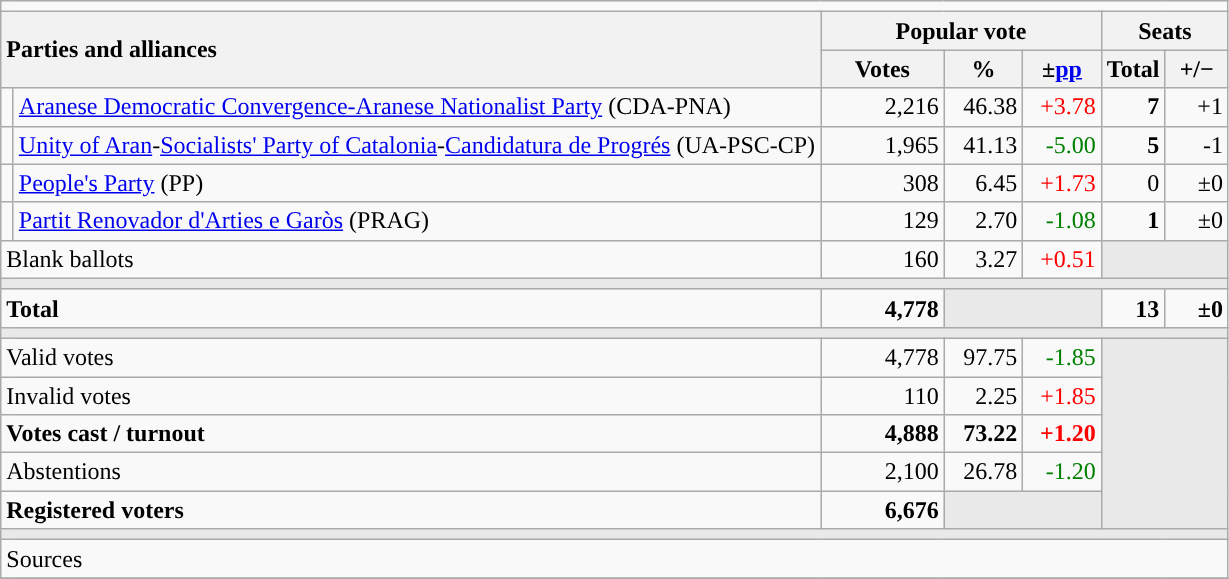<table class="wikitable" style="text-align:right;">
<tr>
<td colspan="7"></td>
</tr>
<tr>
<th colspan="2" rowspan="2" style="text-align:left;" width="525">Parties and alliances</th>
<th colspan="3">Popular vote</th>
<th colspan="2">Seats</th>
</tr>
<tr>
<th width="75">Votes</th>
<th width="45">%</th>
<th width="45">±<a href='#'>pp</a></th>
<th width="35">Total</th>
<th width="35">+/−</th>
</tr>
<tr>
<td style="color:inherit;background:"></td>
<td align="left"><a href='#'>Aranese Democratic Convergence-Aranese Nationalist Party</a> (CDA-PNA)</td>
<td>2,216</td>
<td>46.38</td>
<td style="color:red;">+3.78</td>
<td><strong>7</strong></td>
<td>+1</td>
</tr>
<tr>
<td width="1" style="color:inherit;background:"></td>
<td align="left"><a href='#'>Unity of Aran</a>-<a href='#'>Socialists' Party of Catalonia</a>-<a href='#'>Candidatura de Progrés</a> (UA-PSC-CP)</td>
<td>1,965</td>
<td>41.13</td>
<td style="color:green;">-5.00</td>
<td><strong>5</strong></td>
<td>-1</td>
</tr>
<tr>
<td style="color:inherit;background:"></td>
<td align="left"><a href='#'>People's Party</a> (PP)</td>
<td>308</td>
<td>6.45</td>
<td style="color:red;">+1.73</td>
<td>0</td>
<td>±0</td>
</tr>
<tr>
<td style="color:inherit;background:"></td>
<td align="left"><a href='#'>Partit Renovador d'Arties e Garòs</a> (PRAG)</td>
<td>129</td>
<td>2.70</td>
<td style="color:green;">-1.08</td>
<td><strong>1</strong></td>
<td>±0</td>
</tr>
<tr>
<td colspan="2" align="left">Blank ballots</td>
<td>160</td>
<td>3.27</td>
<td style="color:red;">+0.51</td>
<td colspan="2" bgcolor="#E9E9E9"></td>
</tr>
<tr>
<td colspan="7" bgcolor="#E9E9E9"></td>
</tr>
<tr style="font-weight:bold;">
<td colspan="2" align="left">Total</td>
<td>4,778</td>
<td colspan="2" bgcolor="#E9E9E9"></td>
<td>13</td>
<td>±0</td>
</tr>
<tr>
<td colspan="7" bgcolor="#E9E9E9"></td>
</tr>
<tr>
<td colspan="2" align="left">Valid votes</td>
<td>4,778</td>
<td>97.75</td>
<td style="color:green;">-1.85</td>
<td colspan="2" rowspan="5" bgcolor="#E9E9E9"></td>
</tr>
<tr>
<td colspan="2" align="left">Invalid votes</td>
<td>110</td>
<td>2.25</td>
<td style="color:red;">+1.85</td>
</tr>
<tr style="font-weight:bold;">
<td colspan="2" align="left">Votes cast / turnout</td>
<td>4,888</td>
<td>73.22</td>
<td style="color:red;">+1.20</td>
</tr>
<tr>
<td colspan="2" align="left">Abstentions</td>
<td>2,100</td>
<td>26.78</td>
<td style="color:green;">-1.20</td>
</tr>
<tr style="font-weight:bold;">
<td colspan="2" align="left">Registered voters</td>
<td>6,676</td>
<td colspan="2" bgcolor="#E9E9E9"></td>
</tr>
<tr>
<td colspan="7" bgcolor="#E9E9E9"></td>
</tr>
<tr>
<td colspan="7" align="left">Sources</td>
</tr>
<tr>
</tr>
</table>
